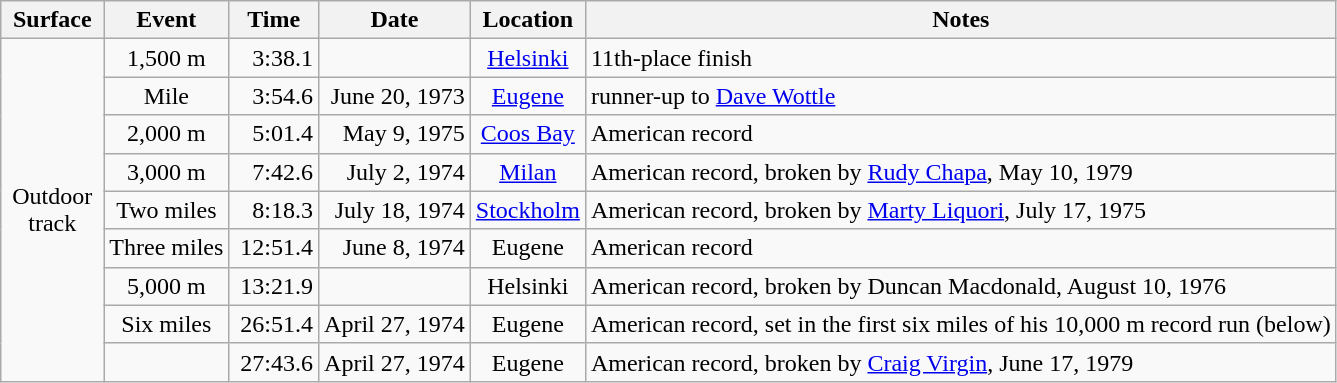<table class="wikitable">
<tr>
<th>Surface</th>
<th>Event</th>
<th>Time</th>
<th>Date</th>
<th>Location</th>
<th>Notes</th>
</tr>
<tr>
<td rowspan=9 align=center> Outdoor <br>track</td>
<td align=center>1,500 m</td>
<td align=right>3:38.1</td>
<td align=right></td>
<td align=center><a href='#'>Helsinki</a></td>
<td>11th-place finish</td>
</tr>
<tr>
<td align=center>Mile</td>
<td align=right>3:54.6</td>
<td align=right>June 20, 1973</td>
<td align=center><a href='#'>Eugene</a></td>
<td>runner-up to <a href='#'>Dave Wottle</a></td>
</tr>
<tr>
<td align=center>2,000 m</td>
<td align=right>5:01.4</td>
<td align=right>May 9, 1975</td>
<td align=center><a href='#'>Coos Bay</a></td>
<td>American record</td>
</tr>
<tr>
<td align=center>3,000 m</td>
<td align=right>7:42.6</td>
<td align=right>July 2, 1974</td>
<td align=center><a href='#'>Milan</a></td>
<td>American record, broken by <a href='#'>Rudy Chapa</a>, May 10, 1979</td>
</tr>
<tr>
<td align=center>Two miles</td>
<td align=right>8:18.3</td>
<td align=right>July 18, 1974</td>
<td align=center><a href='#'>Stockholm</a></td>
<td>American record, broken by <a href='#'>Marty Liquori</a>, July 17, 1975</td>
</tr>
<tr>
<td align=center>Three miles</td>
<td align=right>12:51.4</td>
<td align=right>June 8, 1974</td>
<td align=center>Eugene</td>
<td>American record</td>
</tr>
<tr>
<td align=center>5,000 m</td>
<td align=right>13:21.9</td>
<td align=right></td>
<td align=center>Helsinki</td>
<td>American record, broken by Duncan Macdonald, August 10, 1976</td>
</tr>
<tr>
<td align=center>Six miles</td>
<td align=right>26:51.4</td>
<td align=right>April 27, 1974</td>
<td align=center>Eugene</td>
<td>American record, set in the first six miles of his 10,000 m record run (below)</td>
</tr>
<tr>
<td align=center></td>
<td align=right> 27:43.6</td>
<td align=right>April 27, 1974</td>
<td align=center>Eugene</td>
<td>American record, broken by <a href='#'>Craig Virgin</a>, June 17, 1979</td>
</tr>
</table>
